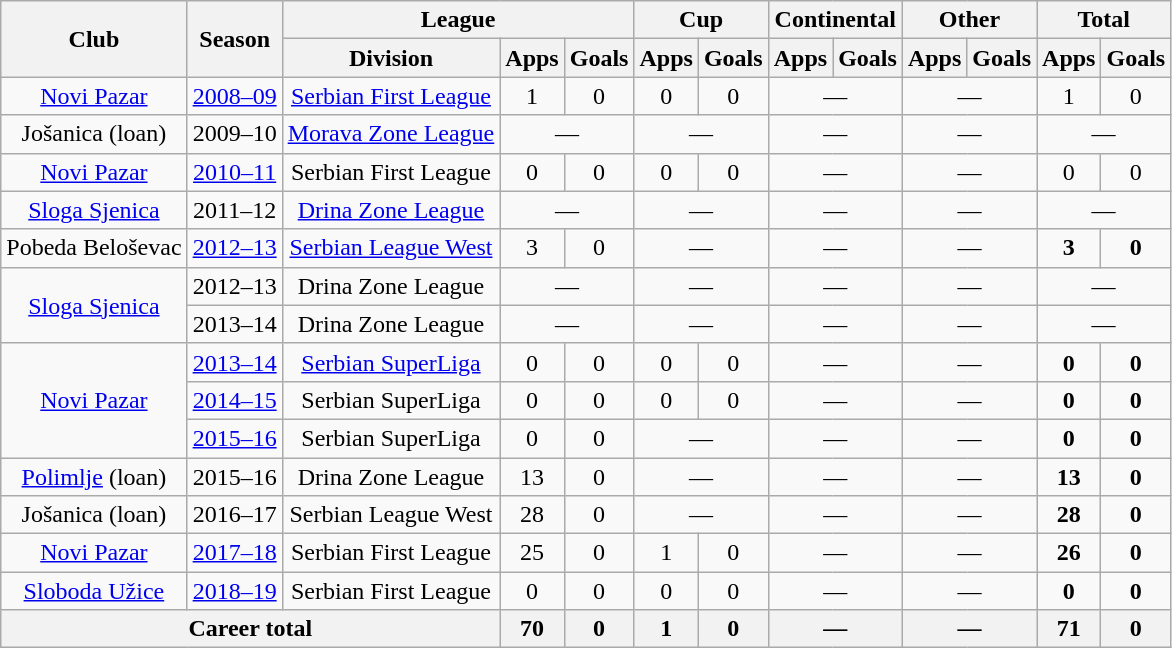<table class="wikitable" style="text-align:center">
<tr>
<th rowspan="2">Club</th>
<th rowspan="2">Season</th>
<th colspan="3">League</th>
<th colspan="2">Cup</th>
<th colspan="2">Continental</th>
<th colspan="2">Other</th>
<th colspan="2">Total</th>
</tr>
<tr>
<th>Division</th>
<th>Apps</th>
<th>Goals</th>
<th>Apps</th>
<th>Goals</th>
<th>Apps</th>
<th>Goals</th>
<th>Apps</th>
<th>Goals</th>
<th>Apps</th>
<th>Goals</th>
</tr>
<tr>
<td><a href='#'>Novi Pazar</a></td>
<td><a href='#'>2008–09</a></td>
<td><a href='#'>Serbian First League</a></td>
<td>1</td>
<td>0</td>
<td>0</td>
<td>0</td>
<td colspan="2">—</td>
<td colspan="2">—</td>
<td>1</td>
<td>0</td>
</tr>
<tr>
<td>Jošanica (loan)</td>
<td>2009–10</td>
<td><a href='#'>Morava Zone League</a></td>
<td colspan="2">—</td>
<td colspan="2">—</td>
<td colspan="2">—</td>
<td colspan="2">—</td>
<td colspan="2">—</td>
</tr>
<tr>
<td><a href='#'>Novi Pazar</a></td>
<td><a href='#'>2010–11</a></td>
<td>Serbian First League</td>
<td>0</td>
<td>0</td>
<td>0</td>
<td>0</td>
<td colspan="2">—</td>
<td colspan="2">—</td>
<td>0</td>
<td>0</td>
</tr>
<tr>
<td><a href='#'>Sloga Sjenica</a></td>
<td>2011–12</td>
<td><a href='#'>Drina Zone League</a></td>
<td colspan="2">—</td>
<td colspan="2">—</td>
<td colspan="2">—</td>
<td colspan="2">—</td>
<td colspan="2">—</td>
</tr>
<tr>
<td>Pobeda Beloševac</td>
<td><a href='#'>2012–13</a></td>
<td><a href='#'>Serbian League West</a></td>
<td>3</td>
<td>0</td>
<td colspan="2">—</td>
<td colspan="2">—</td>
<td colspan="2">—</td>
<td><strong>3</strong></td>
<td><strong>0</strong></td>
</tr>
<tr>
<td rowspan="2"><a href='#'>Sloga Sjenica</a></td>
<td>2012–13</td>
<td>Drina Zone League</td>
<td colspan="2">—</td>
<td colspan="2">—</td>
<td colspan="2">—</td>
<td colspan="2">—</td>
<td colspan="2">—</td>
</tr>
<tr>
<td>2013–14</td>
<td>Drina Zone League</td>
<td colspan="2">—</td>
<td colspan="2">—</td>
<td colspan="2">—</td>
<td colspan="2">—</td>
<td colspan="2">—</td>
</tr>
<tr>
<td rowspan="3"><a href='#'>Novi Pazar</a></td>
<td><a href='#'>2013–14</a></td>
<td><a href='#'>Serbian SuperLiga</a></td>
<td>0</td>
<td>0</td>
<td>0</td>
<td>0</td>
<td colspan="2">—</td>
<td colspan="2">—</td>
<td><strong>0</strong></td>
<td><strong>0</strong></td>
</tr>
<tr>
<td><a href='#'>2014–15</a></td>
<td>Serbian SuperLiga</td>
<td>0</td>
<td>0</td>
<td>0</td>
<td>0</td>
<td colspan="2">—</td>
<td colspan="2">—</td>
<td><strong>0</strong></td>
<td><strong>0</strong></td>
</tr>
<tr>
<td><a href='#'>2015–16</a></td>
<td>Serbian SuperLiga</td>
<td>0</td>
<td>0</td>
<td colspan="2">—</td>
<td colspan="2">—</td>
<td colspan="2">—</td>
<td><strong>0</strong></td>
<td><strong>0</strong></td>
</tr>
<tr>
<td><a href='#'>Polimlje</a> (loan)</td>
<td>2015–16</td>
<td>Drina Zone League</td>
<td>13</td>
<td>0</td>
<td colspan="2">—</td>
<td colspan="2">—</td>
<td colspan="2">—</td>
<td><strong>13</strong></td>
<td><strong>0</strong></td>
</tr>
<tr>
<td>Jošanica (loan)</td>
<td>2016–17</td>
<td>Serbian League West</td>
<td>28</td>
<td>0</td>
<td colspan="2">—</td>
<td colspan="2">—</td>
<td colspan="2">—</td>
<td><strong>28</strong></td>
<td><strong>0</strong></td>
</tr>
<tr>
<td><a href='#'>Novi Pazar</a></td>
<td><a href='#'>2017–18</a></td>
<td>Serbian First League</td>
<td>25</td>
<td>0</td>
<td>1</td>
<td>0</td>
<td colspan="2">—</td>
<td colspan="2">—</td>
<td><strong>26</strong></td>
<td><strong>0</strong></td>
</tr>
<tr>
<td><a href='#'>Sloboda Užice</a></td>
<td><a href='#'>2018–19</a></td>
<td>Serbian First League</td>
<td>0</td>
<td>0</td>
<td>0</td>
<td>0</td>
<td colspan="2">—</td>
<td colspan="2">—</td>
<td><strong>0</strong></td>
<td><strong>0</strong></td>
</tr>
<tr>
<th colspan="3">Career total</th>
<th>70</th>
<th>0</th>
<th>1</th>
<th>0</th>
<th colspan="2">—</th>
<th colspan="2">—</th>
<th>71</th>
<th>0</th>
</tr>
</table>
